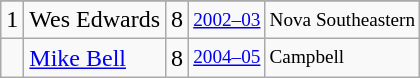<table class="wikitable">
<tr>
</tr>
<tr>
<td>1</td>
<td>Wes Edwards</td>
<td>8</td>
<td style="font-size:80%;"><a href='#'>2002–03</a></td>
<td style="font-size:80%;">Nova Southeastern</td>
</tr>
<tr>
<td></td>
<td><a href='#'>Mike Bell</a></td>
<td>8</td>
<td style="font-size:80%;"><a href='#'>2004–05</a></td>
<td style="font-size:80%;">Campbell</td>
</tr>
</table>
